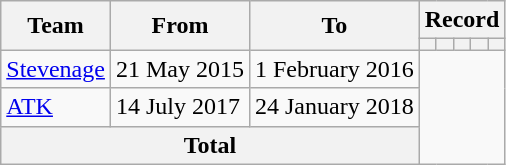<table class=wikitable style="text-align: center">
<tr>
<th rowspan=2>Team</th>
<th rowspan=2>From</th>
<th rowspan=2>To</th>
<th colspan=5>Record</th>
</tr>
<tr>
<th></th>
<th></th>
<th></th>
<th></th>
<th></th>
</tr>
<tr>
<td align=left><a href='#'>Stevenage</a></td>
<td align=left>21 May 2015</td>
<td align=left>1 February 2016<br></td>
</tr>
<tr>
<td align=left><a href='#'>ATK</a></td>
<td align=left>14 July 2017</td>
<td align=left>24 January 2018<br></td>
</tr>
<tr>
<th colspan=3>Total<br></th>
</tr>
</table>
